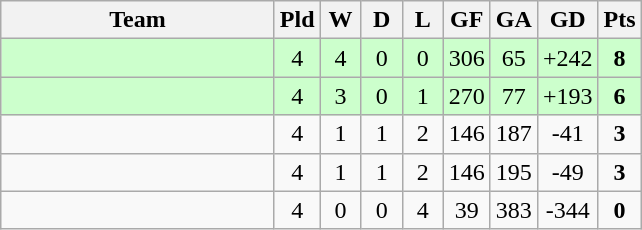<table class="wikitable" style="text-align:center;">
<tr>
<th width=175>Team</th>
<th width=20 abbr="Played">Pld</th>
<th width=20 abbr="Won">W</th>
<th width=20 abbr="Drawn">D</th>
<th width=20 abbr="Lost">L</th>
<th width=20 abbr="Goals for">GF</th>
<th width=20 abbr="Goals against">GA</th>
<th width=20 abbr="Goal difference">GD</th>
<th width=20 abbr="Points">Pts</th>
</tr>
<tr bgcolor="#ccffcc">
<td align=left></td>
<td>4</td>
<td>4</td>
<td>0</td>
<td>0</td>
<td>306</td>
<td>65</td>
<td>+242</td>
<td><strong>8</strong></td>
</tr>
<tr bgcolor="#ccffcc">
<td align=left></td>
<td>4</td>
<td>3</td>
<td>0</td>
<td>1</td>
<td>270</td>
<td>77</td>
<td>+193</td>
<td><strong>6</strong></td>
</tr>
<tr>
<td align=left></td>
<td>4</td>
<td>1</td>
<td>1</td>
<td>2</td>
<td>146</td>
<td>187</td>
<td>-41</td>
<td><strong>3</strong></td>
</tr>
<tr>
<td align=left></td>
<td>4</td>
<td>1</td>
<td>1</td>
<td>2</td>
<td>146</td>
<td>195</td>
<td>-49</td>
<td><strong>3</strong></td>
</tr>
<tr>
<td align=left></td>
<td>4</td>
<td>0</td>
<td>0</td>
<td>4</td>
<td>39</td>
<td>383</td>
<td>-344</td>
<td><strong>0</strong></td>
</tr>
</table>
